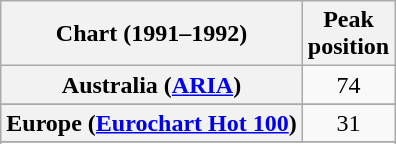<table class="wikitable sortable plainrowheaders" style="text-align:center">
<tr>
<th>Chart (1991–1992)</th>
<th>Peak<br>position</th>
</tr>
<tr>
<th scope="row">Australia (<a href='#'>ARIA</a>)</th>
<td>74</td>
</tr>
<tr>
</tr>
<tr>
</tr>
<tr>
</tr>
<tr>
<th scope="row">Europe (<a href='#'>Eurochart Hot 100</a>)</th>
<td>31</td>
</tr>
<tr>
</tr>
<tr>
</tr>
<tr>
</tr>
<tr>
</tr>
<tr>
</tr>
<tr>
</tr>
<tr>
</tr>
<tr>
</tr>
<tr>
</tr>
<tr>
</tr>
<tr>
</tr>
</table>
